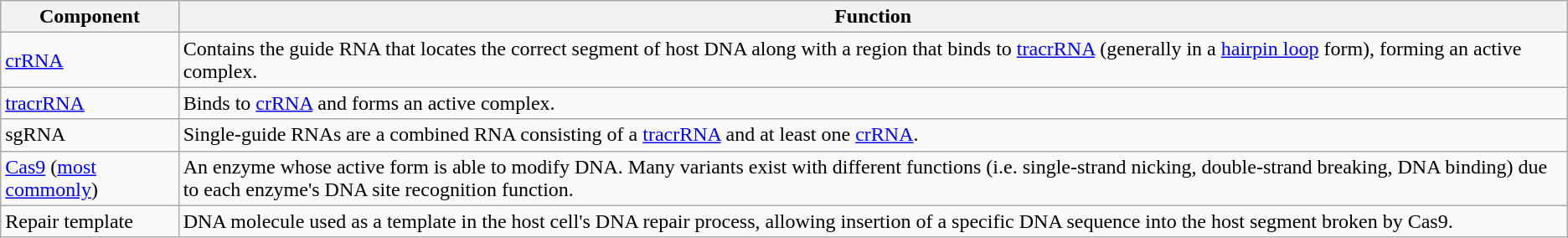<table class="wikitable">
<tr>
<th>Component</th>
<th>Function</th>
</tr>
<tr>
<td><a href='#'>crRNA</a></td>
<td>Contains the guide RNA that locates the correct segment of host DNA along with a region that binds to <a href='#'>tracrRNA</a> (generally in a <a href='#'>hairpin loop</a> form), forming an active complex.</td>
</tr>
<tr>
<td><a href='#'>tracrRNA</a></td>
<td>Binds to <a href='#'>crRNA</a> and forms an active complex.</td>
</tr>
<tr>
<td>sgRNA</td>
<td>Single-guide RNAs are a combined RNA consisting of a <a href='#'>tracrRNA</a> and at least one <a href='#'>crRNA</a>.</td>
</tr>
<tr>
<td><a href='#'>Cas9</a> (<a href='#'>most commonly</a>)</td>
<td>An enzyme whose active form is able to modify DNA. Many variants exist with different functions (i.e. single-strand nicking, double-strand breaking, DNA binding) due to each enzyme's DNA site recognition function.</td>
</tr>
<tr>
<td>Repair template</td>
<td>DNA molecule used as a template in the host cell's DNA repair process, allowing insertion of a specific DNA sequence into the host segment broken by Cas9.</td>
</tr>
</table>
